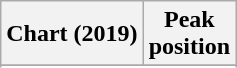<table class="wikitable sortable plainrowheaders" style="text-align:center">
<tr>
<th scope="col">Chart (2019)</th>
<th scope="col">Peak<br>position</th>
</tr>
<tr>
</tr>
<tr>
</tr>
<tr>
</tr>
<tr>
</tr>
<tr>
</tr>
<tr>
</tr>
<tr>
</tr>
</table>
